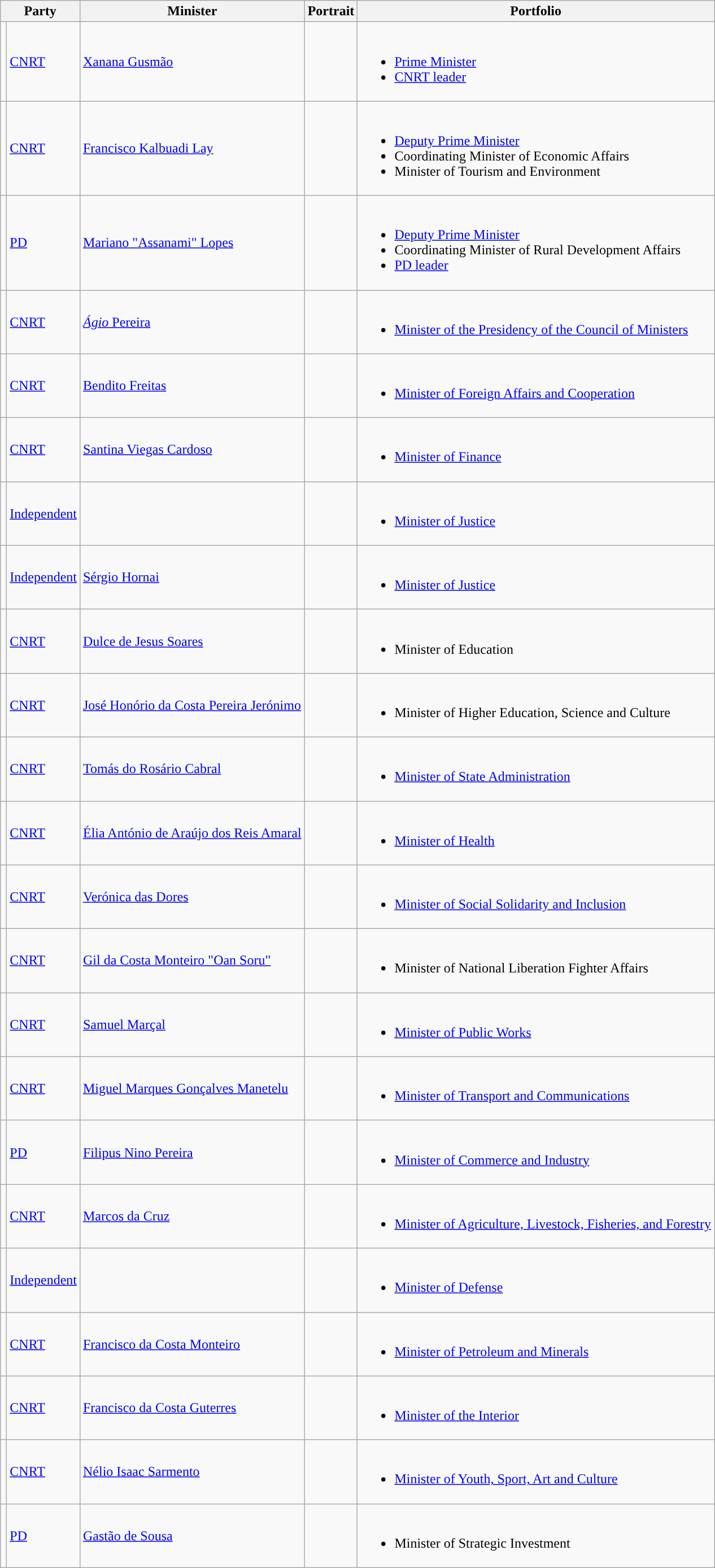<table class="wikitable sortable">
<tr>
<th colspan="2">Party</th>
<th>Minister</th>
<th>Portrait</th>
<th>Portfolio</th>
</tr>
<tr>
<td style="background:"></td>
<td><a href='#'>CNRT</a></td>
<td><a href='#'>Xanana Gusmão</a></td>
<td></td>
<td><br><ul><li><a href='#'>Prime Minister</a></li><li><a href='#'>CNRT leader</a></li></ul></td>
</tr>
<tr>
<td style="background:"></td>
<td><a href='#'>CNRT</a></td>
<td><a href='#'>Francisco Kalbuadi Lay</a></td>
<td></td>
<td><br><ul><li><a href='#'>Deputy Prime Minister</a></li><li>Coordinating Minister of Economic Affairs</li><li>Minister of Tourism and Environment</li></ul></td>
</tr>
<tr>
<td style="background:"></td>
<td><a href='#'>PD</a></td>
<td><a href='#'>Mariano "Assanami" Lopes</a></td>
<td></td>
<td><br><ul><li><a href='#'>Deputy Prime Minister</a></li><li>Coordinating Minister of Rural Development Affairs</li><li><a href='#'>PD leader</a></li></ul></td>
</tr>
<tr>
<td style="background:"></td>
<td><a href='#'>CNRT</a></td>
<td><a href='#'><em>Ágio</em> Pereira</a></td>
<td></td>
<td><br><ul><li><a href='#'>Minister of the Presidency of the Council of Ministers</a></li></ul></td>
</tr>
<tr>
<td style="background:"></td>
<td><a href='#'>CNRT</a></td>
<td><a href='#'>Bendito Freitas</a></td>
<td></td>
<td><br><ul><li><a href='#'>Minister of Foreign Affairs and Cooperation</a></li></ul></td>
</tr>
<tr>
<td style="background:"></td>
<td><a href='#'>CNRT</a></td>
<td><a href='#'>Santina Viegas Cardoso</a></td>
<td></td>
<td><br><ul><li><a href='#'>Minister of Finance</a></li></ul></td>
</tr>
<tr>
<td style="background:"></td>
<td><a href='#'>Independent</a></td>
<td></td>
<td></td>
<td><br><ul><li><a href='#'>Minister of Justice</a><br></li></ul></td>
</tr>
<tr>
<td style="background:"></td>
<td><a href='#'>Independent</a></td>
<td><a href='#'>Sérgio Hornai</a></td>
<td></td>
<td><br><ul><li><a href='#'>Minister of Justice</a><br></li></ul></td>
</tr>
<tr>
<td style="background:"></td>
<td><a href='#'>CNRT</a></td>
<td><a href='#'>Dulce de Jesus Soares</a></td>
<td></td>
<td><br><ul><li>Minister of Education</li></ul></td>
</tr>
<tr>
<td style="background:"></td>
<td><a href='#'>CNRT</a></td>
<td><a href='#'>José Honório da Costa Pereira Jerónimo</a></td>
<td></td>
<td><br><ul><li>Minister of Higher Education, Science and Culture</li></ul></td>
</tr>
<tr>
<td style="background:"></td>
<td><a href='#'>CNRT</a></td>
<td><a href='#'>Tomás do Rosário Cabral</a></td>
<td></td>
<td><br><ul><li><a href='#'>Minister of State Administration</a></li></ul></td>
</tr>
<tr>
<td style="background:"></td>
<td><a href='#'>CNRT</a></td>
<td><a href='#'>Élia António de Araújo dos Reis Amaral</a></td>
<td></td>
<td><br><ul><li><a href='#'>Minister of Health</a></li></ul></td>
</tr>
<tr>
<td style="background:"></td>
<td><a href='#'>CNRT</a></td>
<td><a href='#'>Verónica das Dores</a></td>
<td></td>
<td><br><ul><li><a href='#'>Minister of Social Solidarity and Inclusion</a></li></ul></td>
</tr>
<tr>
<td style="background:"></td>
<td><a href='#'>CNRT</a></td>
<td><a href='#'>Gil da Costa Monteiro "Oan Soru"</a></td>
<td></td>
<td><br><ul><li>Minister of National Liberation Fighter Affairs</li></ul></td>
</tr>
<tr>
<td style="background:"></td>
<td><a href='#'>CNRT</a></td>
<td><a href='#'>Samuel Marçal</a></td>
<td></td>
<td><br><ul><li><a href='#'>Minister of Public Works</a></li></ul></td>
</tr>
<tr>
<td style="background:"></td>
<td><a href='#'>CNRT</a></td>
<td><a href='#'>Miguel Marques Gonçalves Manetelu</a></td>
<td></td>
<td><br><ul><li><a href='#'>Minister of Transport and Communications</a></li></ul></td>
</tr>
<tr>
<td style="background:"></td>
<td><a href='#'>PD</a></td>
<td><a href='#'>Filipus Nino Pereira</a></td>
<td></td>
<td><br><ul><li><a href='#'>Minister of Commerce and Industry</a></li></ul></td>
</tr>
<tr>
<td style="background:"></td>
<td><a href='#'>CNRT</a></td>
<td><a href='#'>Marcos da Cruz</a></td>
<td></td>
<td><br><ul><li><a href='#'>Minister of Agriculture, Livestock, Fisheries, and Forestry</a></li></ul></td>
</tr>
<tr>
<td style="background:"></td>
<td><a href='#'>Independent</a></td>
<td></td>
<td></td>
<td><br><ul><li><a href='#'>Minister of Defense</a></li></ul></td>
</tr>
<tr>
<td style="background:"></td>
<td><a href='#'>CNRT</a></td>
<td><a href='#'>Francisco da Costa Monteiro</a></td>
<td></td>
<td><br><ul><li><a href='#'>Minister of Petroleum and Minerals</a></li></ul></td>
</tr>
<tr>
<td style="background:"></td>
<td><a href='#'>CNRT</a></td>
<td><a href='#'>Francisco da Costa Guterres</a></td>
<td></td>
<td><br><ul><li><a href='#'>Minister of the Interior</a></li></ul></td>
</tr>
<tr>
<td style="background:"></td>
<td><a href='#'>CNRT</a></td>
<td><a href='#'>Nélio Isaac Sarmento</a></td>
<td></td>
<td><br><ul><li><a href='#'>Minister of Youth, Sport, Art and Culture</a></li></ul></td>
</tr>
<tr>
<td style="background:"></td>
<td><a href='#'>PD</a></td>
<td><a href='#'>Gastão de Sousa</a></td>
<td></td>
<td><br><ul><li>Minister of Strategic Investment</li></ul></td>
</tr>
</table>
